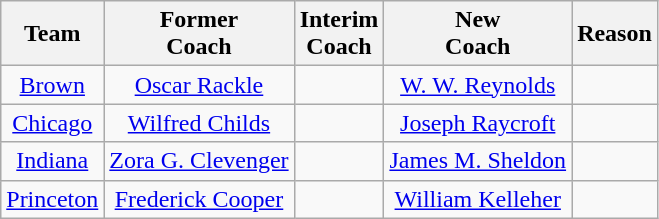<table class="wikitable" style="text-align:center;">
<tr>
<th>Team</th>
<th>Former<br>Coach</th>
<th>Interim<br>Coach</th>
<th>New<br>Coach</th>
<th>Reason</th>
</tr>
<tr>
<td><a href='#'>Brown</a></td>
<td><a href='#'>Oscar Rackle</a></td>
<td></td>
<td><a href='#'>W. W. Reynolds</a></td>
<td></td>
</tr>
<tr>
<td><a href='#'>Chicago</a></td>
<td><a href='#'>Wilfred Childs</a></td>
<td></td>
<td><a href='#'>Joseph Raycroft</a></td>
<td></td>
</tr>
<tr>
<td><a href='#'>Indiana</a></td>
<td><a href='#'>Zora G. Clevenger</a></td>
<td></td>
<td><a href='#'>James M. Sheldon</a></td>
<td></td>
</tr>
<tr>
<td><a href='#'>Princeton</a></td>
<td><a href='#'>Frederick Cooper</a></td>
<td></td>
<td><a href='#'>William Kelleher</a></td>
<td></td>
</tr>
</table>
